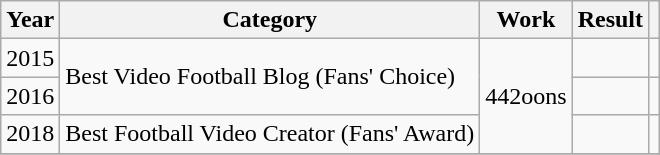<table class="wikitable">
<tr>
<th>Year</th>
<th>Category</th>
<th>Work</th>
<th>Result</th>
<th></th>
</tr>
<tr>
<td>2015</td>
<td rowspan="2">Best Video Football Blog (Fans' Choice)</td>
<td rowspan="3">442oons</td>
<td></td>
<td></td>
</tr>
<tr>
<td>2016</td>
<td></td>
<td></td>
</tr>
<tr>
<td>2018</td>
<td>Best Football Video Creator (Fans' Award)</td>
<td></td>
<td></td>
</tr>
<tr>
</tr>
</table>
